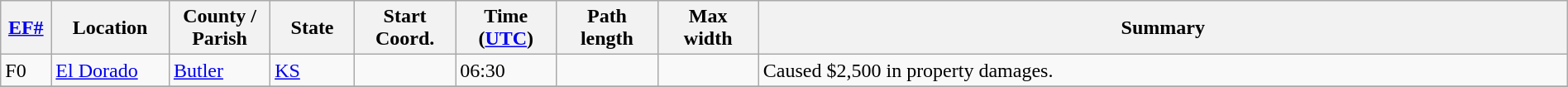<table class="wikitable sortable" style="width:100%;">
<tr>
<th scope="col"  style="width:3%; text-align:center;"><a href='#'>EF#</a></th>
<th scope="col"  style="width:7%; text-align:center;" class="unsortable">Location</th>
<th scope="col"  style="width:6%; text-align:center;" class="unsortable">County / Parish</th>
<th scope="col"  style="width:5%; text-align:center;">State</th>
<th scope="col"  style="width:6%; text-align:center;">Start Coord.</th>
<th scope="col"  style="width:6%; text-align:center;">Time (<a href='#'>UTC</a>)</th>
<th scope="col"  style="width:6%; text-align:center;">Path length</th>
<th scope="col"  style="width:6%; text-align:center;">Max width</th>
<th scope="col" class="unsortable" style="width:48%; text-align:center;">Summary</th>
</tr>
<tr>
<td bgcolor=>F0</td>
<td><a href='#'>El Dorado</a></td>
<td><a href='#'>Butler</a></td>
<td><a href='#'>KS</a></td>
<td></td>
<td>06:30</td>
<td></td>
<td></td>
<td>Caused $2,500 in property damages.</td>
</tr>
<tr>
</tr>
</table>
